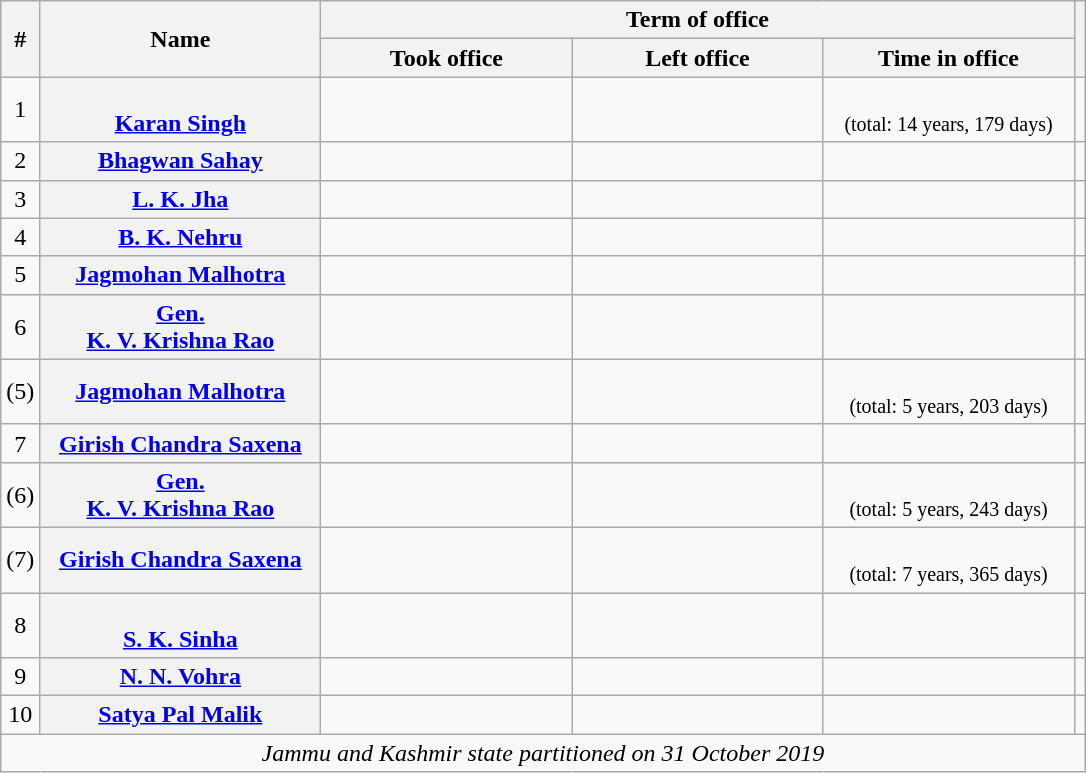<table class="wikitable sortable plainrowheaders" style="text-align:center;">
<tr>
<th scope="col" rowspan=2>#</th>
<th scope="col" rowspan=2 width="180px">Name</th>
<th scope="col" colspan=3>Term of office</th>
<th scope="col" rowspan=2></th>
</tr>
<tr>
<th scope="col" width="160px">Took office</th>
<th scope="col" width="160px">Left office</th>
<th scope="col" width="160px">Time in office</th>
</tr>
<tr>
<td>1</td>
<th scope="row"><strong><br><a href='#'>Karan Singh</a></strong></th>
<td></td>
<td></td>
<td><br><small>(total: 14 years, 179 days)</small></td>
<td></td>
</tr>
<tr>
<td>2</td>
<th scope="row"><strong><a href='#'>Bhagwan Sahay</a></strong><br></th>
<td></td>
<td></td>
<td></td>
<td></td>
</tr>
<tr>
<td>3</td>
<th scope="row"><a href='#'><strong>L. K. Jha</strong></a><br></th>
<td></td>
<td></td>
<td></td>
<td></td>
</tr>
<tr>
<td>4</td>
<th scope="row"><a href='#'><strong>B. K. Nehru</strong></a><br></th>
<td></td>
<td></td>
<td></td>
<td></td>
</tr>
<tr>
<td>5</td>
<th scope="row"><a href='#'><strong>Jagmohan Malhotra</strong></a><br></th>
<td></td>
<td></td>
<td></td>
<td></td>
</tr>
<tr>
<td>6</td>
<th scope="row"><a href='#'>Gen.</a><br><strong><a href='#'>K. V. Krishna Rao</a></strong><br></th>
<td></td>
<td></td>
<td></td>
<td></td>
</tr>
<tr>
<td>(5)</td>
<th scope="row"><a href='#'><strong>Jagmohan Malhotra</strong></a><br></th>
<td></td>
<td></td>
<td><br><small>(total: 5 years, 203 days)</small></td>
<td></td>
</tr>
<tr>
<td>7</td>
<th scope="row"><strong><a href='#'>Girish Chandra Saxena</a></strong><br></th>
<td></td>
<td></td>
<td></td>
<td></td>
</tr>
<tr>
<td>(6)</td>
<th scope="row"><a href='#'>Gen.</a><br><strong><a href='#'>K. V. Krishna Rao</a></strong><br></th>
<td></td>
<td></td>
<td><br><small>(total: 5 years, 243 days)</small></td>
<td></td>
</tr>
<tr>
<td>(7)</td>
<th scope="row"><strong><a href='#'>Girish Chandra Saxena</a></strong><br></th>
<td></td>
<td></td>
<td><br><small>(total: 7 years, 365 days)</small></td>
<td></td>
</tr>
<tr>
<td>8</td>
<th scope="row"><br><a href='#'><strong>S. K. Sinha</strong></a><br></th>
<td></td>
<td></td>
<td></td>
<td></td>
</tr>
<tr>
<td>9</td>
<th scope="row"><a href='#'><strong>N. N. Vohra</strong></a><br></th>
<td></td>
<td></td>
<td></td>
<td></td>
</tr>
<tr>
<td>10</td>
<th scope="row"><strong><a href='#'>Satya Pal Malik</a></strong></th>
<td></td>
<td></td>
<td></td>
<td></td>
</tr>
<tr>
<td colspan="6"><em>Jammu and Kashmir state partitioned on 31 October 2019</em></td>
</tr>
</table>
